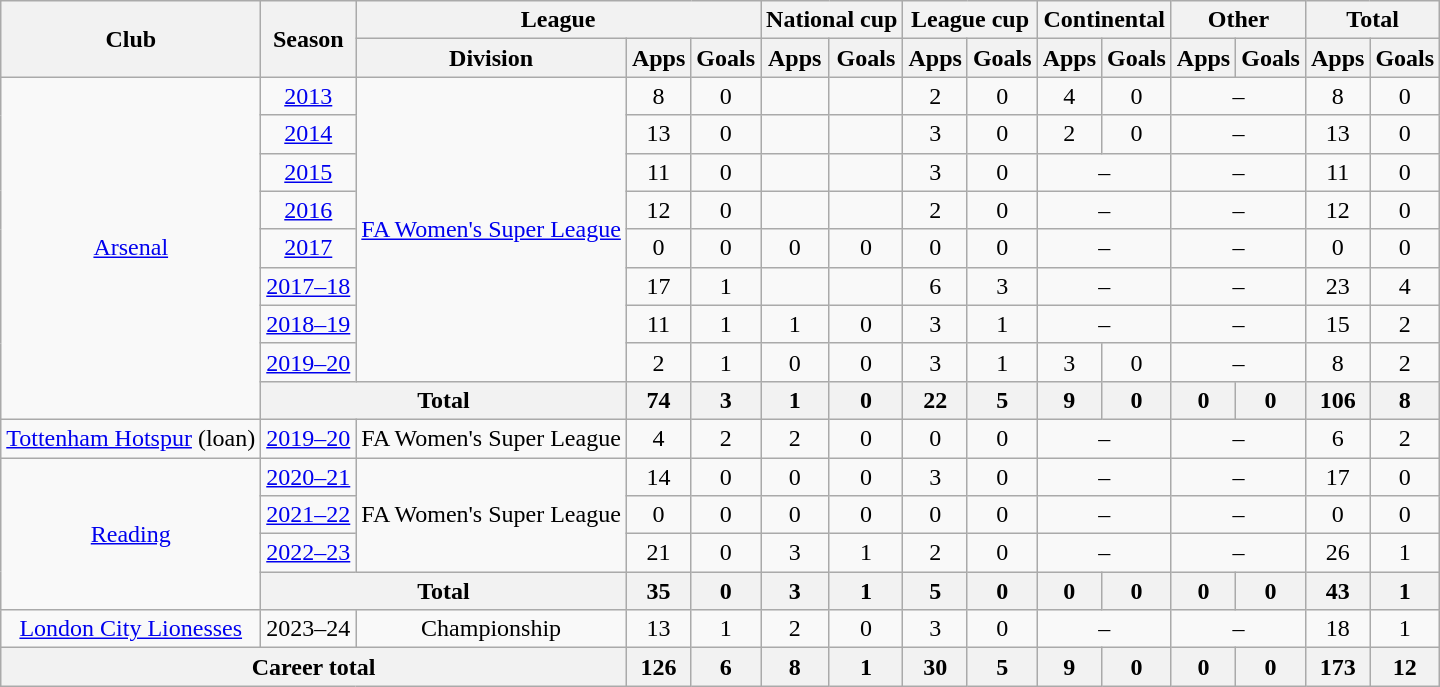<table class="wikitable" style="text-align:center">
<tr>
<th rowspan="2">Club</th>
<th rowspan="2">Season</th>
<th colspan="3">League</th>
<th colspan="2">National cup</th>
<th colspan="2">League cup</th>
<th colspan="2">Continental</th>
<th colspan="2">Other</th>
<th colspan="2">Total</th>
</tr>
<tr>
<th>Division</th>
<th>Apps</th>
<th>Goals</th>
<th>Apps</th>
<th>Goals</th>
<th>Apps</th>
<th>Goals</th>
<th>Apps</th>
<th>Goals</th>
<th>Apps</th>
<th>Goals</th>
<th>Apps</th>
<th>Goals</th>
</tr>
<tr>
<td rowspan="9"><a href='#'>Arsenal</a></td>
<td><a href='#'>2013</a></td>
<td rowspan="8"><a href='#'>FA Women's Super League</a></td>
<td>8</td>
<td>0</td>
<td></td>
<td></td>
<td>2</td>
<td>0</td>
<td>4</td>
<td>0</td>
<td colspan="2">–</td>
<td>8</td>
<td>0</td>
</tr>
<tr>
<td><a href='#'>2014</a></td>
<td>13</td>
<td>0</td>
<td></td>
<td></td>
<td>3</td>
<td>0</td>
<td>2</td>
<td>0</td>
<td colspan="2">–</td>
<td>13</td>
<td>0</td>
</tr>
<tr>
<td><a href='#'>2015</a></td>
<td>11</td>
<td>0</td>
<td></td>
<td></td>
<td>3</td>
<td>0</td>
<td colspan="2">–</td>
<td colspan="2">–</td>
<td>11</td>
<td>0</td>
</tr>
<tr>
<td><a href='#'>2016</a></td>
<td>12</td>
<td>0</td>
<td></td>
<td></td>
<td>2</td>
<td>0</td>
<td colspan="2">–</td>
<td colspan="2">–</td>
<td>12</td>
<td>0</td>
</tr>
<tr>
<td><a href='#'>2017</a></td>
<td>0</td>
<td>0</td>
<td>0</td>
<td>0</td>
<td>0</td>
<td>0</td>
<td colspan="2">–</td>
<td colspan="2">–</td>
<td>0</td>
<td>0</td>
</tr>
<tr>
<td><a href='#'>2017–18</a></td>
<td>17</td>
<td>1</td>
<td></td>
<td></td>
<td>6</td>
<td>3</td>
<td colspan="2">–</td>
<td colspan="2">–</td>
<td>23</td>
<td>4</td>
</tr>
<tr>
<td><a href='#'>2018–19</a></td>
<td>11</td>
<td>1</td>
<td>1</td>
<td>0</td>
<td>3</td>
<td>1</td>
<td colspan="2">–</td>
<td colspan="2">–</td>
<td>15</td>
<td>2</td>
</tr>
<tr>
<td><a href='#'>2019–20</a></td>
<td>2</td>
<td>1</td>
<td>0</td>
<td>0</td>
<td>3</td>
<td>1</td>
<td>3</td>
<td>0</td>
<td colspan="2">–</td>
<td>8</td>
<td>2</td>
</tr>
<tr>
<th colspan="2">Total</th>
<th>74</th>
<th>3</th>
<th>1</th>
<th>0</th>
<th>22</th>
<th>5</th>
<th>9</th>
<th>0</th>
<th>0</th>
<th>0</th>
<th>106</th>
<th>8</th>
</tr>
<tr>
<td><a href='#'>Tottenham Hotspur</a> (loan)</td>
<td><a href='#'>2019–20</a></td>
<td>FA Women's Super League</td>
<td>4</td>
<td>2</td>
<td>2</td>
<td>0</td>
<td>0</td>
<td>0</td>
<td colspan="2">–</td>
<td colspan="2">–</td>
<td>6</td>
<td>2</td>
</tr>
<tr>
<td rowspan="4"><a href='#'>Reading</a></td>
<td><a href='#'>2020–21</a></td>
<td rowspan="3">FA Women's Super League</td>
<td>14</td>
<td>0</td>
<td>0</td>
<td>0</td>
<td>3</td>
<td>0</td>
<td colspan="2">–</td>
<td colspan="2">–</td>
<td>17</td>
<td>0</td>
</tr>
<tr>
<td><a href='#'>2021–22</a></td>
<td>0</td>
<td>0</td>
<td>0</td>
<td>0</td>
<td>0</td>
<td>0</td>
<td colspan="2">–</td>
<td colspan="2">–</td>
<td>0</td>
<td>0</td>
</tr>
<tr>
<td><a href='#'>2022–23</a></td>
<td>21</td>
<td>0</td>
<td>3</td>
<td>1</td>
<td>2</td>
<td>0</td>
<td colspan="2">–</td>
<td colspan="2">–</td>
<td>26</td>
<td>1</td>
</tr>
<tr>
<th colspan="2">Total</th>
<th>35</th>
<th>0</th>
<th>3</th>
<th>1</th>
<th>5</th>
<th>0</th>
<th>0</th>
<th>0</th>
<th>0</th>
<th>0</th>
<th>43</th>
<th>1</th>
</tr>
<tr>
<td><a href='#'>London City Lionesses</a></td>
<td>2023–24</td>
<td>Championship</td>
<td>13</td>
<td>1</td>
<td>2</td>
<td>0</td>
<td>3</td>
<td>0</td>
<td colspan="2">–</td>
<td colspan="2">–</td>
<td>18</td>
<td>1</td>
</tr>
<tr>
<th colspan="3">Career total</th>
<th>126</th>
<th>6</th>
<th>8</th>
<th>1</th>
<th>30</th>
<th>5</th>
<th>9</th>
<th>0</th>
<th>0</th>
<th>0</th>
<th>173</th>
<th>12</th>
</tr>
</table>
